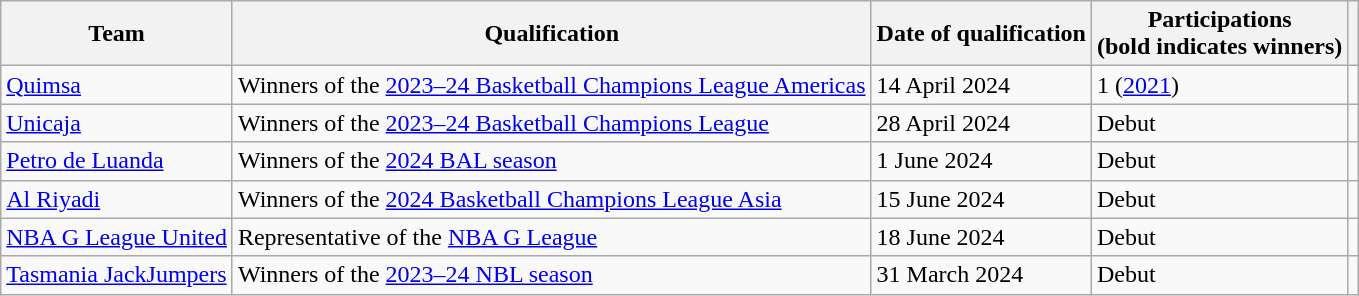<table class="wikitable">
<tr>
<th>Team</th>
<th>Qualification</th>
<th>Date of qualification</th>
<th>Participations <br>(bold indicates winners)</th>
<th></th>
</tr>
<tr>
<td> <a href='#'>Quimsa</a></td>
<td>Winners of the <a href='#'>2023–24 Basketball Champions League Americas</a></td>
<td>14 April 2024</td>
<td>1 (<a href='#'>2021</a>)</td>
<td align="center"></td>
</tr>
<tr>
<td> <a href='#'>Unicaja</a></td>
<td>Winners of the <a href='#'>2023–24 Basketball Champions League</a></td>
<td>28 April 2024</td>
<td>Debut</td>
<td align="center"></td>
</tr>
<tr>
<td> <a href='#'>Petro de Luanda</a></td>
<td>Winners of the <a href='#'>2024 BAL season</a></td>
<td>1 June 2024</td>
<td>Debut</td>
<td align="center"></td>
</tr>
<tr>
<td> <a href='#'>Al Riyadi</a></td>
<td>Winners of the <a href='#'>2024 Basketball Champions League Asia</a></td>
<td>15 June 2024</td>
<td>Debut</td>
<td align="center"></td>
</tr>
<tr>
<td>  <a href='#'>NBA G League United</a></td>
<td>Representative of the <a href='#'>NBA G League</a></td>
<td>18 June 2024</td>
<td>Debut</td>
<td align="center"></td>
</tr>
<tr>
<td> <a href='#'>Tasmania JackJumpers</a></td>
<td>Winners of the <a href='#'>2023–24 NBL season</a></td>
<td>31 March 2024</td>
<td>Debut</td>
<td align="center"></td>
</tr>
</table>
